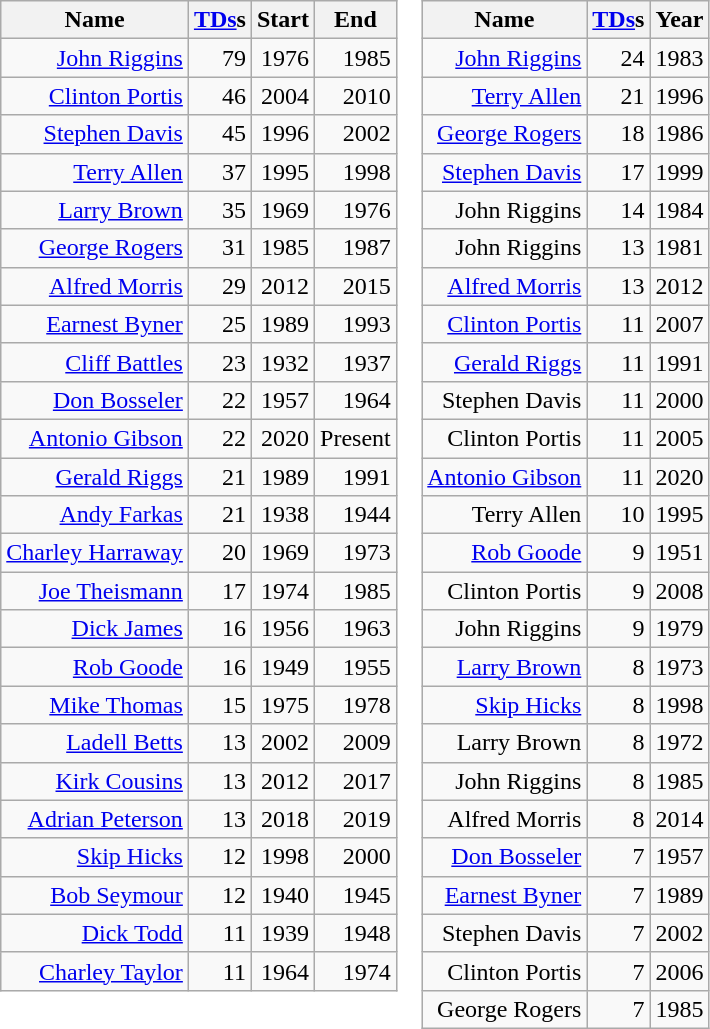<table border="0" cellpadding="0" cellspacing="0">
<tr valign="top">
<td><br><table class="wikitable sortable" style="text-align:right">
<tr>
<th><strong>Name</strong></th>
<th><strong><a href='#'>TDs</a>s</strong></th>
<th><strong>Start</strong></th>
<th><strong>End</strong></th>
</tr>
<tr>
<td><a href='#'>John Riggins</a></td>
<td>79</td>
<td>1976</td>
<td>1985</td>
</tr>
<tr>
<td><a href='#'>Clinton Portis</a></td>
<td>46</td>
<td>2004</td>
<td>2010</td>
</tr>
<tr>
<td><a href='#'>Stephen Davis</a></td>
<td>45</td>
<td>1996</td>
<td>2002</td>
</tr>
<tr>
<td><a href='#'>Terry Allen</a></td>
<td>37</td>
<td>1995</td>
<td>1998</td>
</tr>
<tr>
<td><a href='#'>Larry Brown</a></td>
<td>35</td>
<td>1969</td>
<td>1976</td>
</tr>
<tr>
<td><a href='#'>George Rogers</a></td>
<td>31</td>
<td>1985</td>
<td>1987</td>
</tr>
<tr>
<td><a href='#'>Alfred Morris</a></td>
<td>29</td>
<td>2012</td>
<td>2015</td>
</tr>
<tr>
<td><a href='#'>Earnest Byner</a></td>
<td>25</td>
<td>1989</td>
<td>1993</td>
</tr>
<tr>
<td><a href='#'>Cliff Battles</a></td>
<td>23</td>
<td>1932</td>
<td>1937</td>
</tr>
<tr>
<td><a href='#'>Don Bosseler</a></td>
<td>22</td>
<td>1957</td>
<td>1964</td>
</tr>
<tr>
<td><a href='#'>Antonio Gibson</a></td>
<td>22</td>
<td>2020</td>
<td>Present</td>
</tr>
<tr>
<td><a href='#'>Gerald Riggs</a></td>
<td>21</td>
<td>1989</td>
<td>1991</td>
</tr>
<tr>
<td><a href='#'>Andy Farkas</a></td>
<td>21</td>
<td>1938</td>
<td>1944</td>
</tr>
<tr>
<td><a href='#'>Charley Harraway</a></td>
<td>20</td>
<td>1969</td>
<td>1973</td>
</tr>
<tr>
<td><a href='#'>Joe Theismann</a></td>
<td>17</td>
<td>1974</td>
<td>1985</td>
</tr>
<tr>
<td><a href='#'>Dick James</a></td>
<td>16</td>
<td>1956</td>
<td>1963</td>
</tr>
<tr>
<td><a href='#'>Rob Goode</a></td>
<td>16</td>
<td>1949</td>
<td>1955</td>
</tr>
<tr>
<td><a href='#'>Mike Thomas</a></td>
<td>15</td>
<td>1975</td>
<td>1978</td>
</tr>
<tr>
<td><a href='#'>Ladell Betts</a></td>
<td>13</td>
<td>2002</td>
<td>2009</td>
</tr>
<tr>
<td><a href='#'>Kirk Cousins</a></td>
<td>13</td>
<td>2012</td>
<td>2017</td>
</tr>
<tr>
<td><a href='#'>Adrian Peterson</a></td>
<td>13</td>
<td>2018</td>
<td>2019</td>
</tr>
<tr>
<td><a href='#'>Skip Hicks</a></td>
<td>12</td>
<td>1998</td>
<td>2000</td>
</tr>
<tr>
<td><a href='#'>Bob Seymour</a></td>
<td>12</td>
<td>1940</td>
<td>1945</td>
</tr>
<tr>
<td><a href='#'>Dick Todd</a></td>
<td>11</td>
<td>1939</td>
<td>1948</td>
</tr>
<tr>
<td><a href='#'>Charley Taylor</a></td>
<td>11</td>
<td>1964</td>
<td>1974</td>
</tr>
</table>
</td>
<td><br><table class="wikitable sortable" style="text-align:right">
<tr>
<th><strong>Name</strong></th>
<th><strong><a href='#'>TDs</a>s</strong></th>
<th><strong>Year</strong></th>
</tr>
<tr>
<td><a href='#'>John Riggins</a></td>
<td>24</td>
<td>1983</td>
</tr>
<tr>
<td><a href='#'>Terry Allen</a></td>
<td>21</td>
<td>1996</td>
</tr>
<tr>
<td><a href='#'>George Rogers</a></td>
<td>18</td>
<td>1986</td>
</tr>
<tr>
<td><a href='#'>Stephen Davis</a></td>
<td>17</td>
<td>1999</td>
</tr>
<tr>
<td>John Riggins</td>
<td>14</td>
<td>1984</td>
</tr>
<tr>
<td>John Riggins</td>
<td>13</td>
<td>1981</td>
</tr>
<tr>
<td><a href='#'>Alfred Morris</a></td>
<td>13</td>
<td>2012</td>
</tr>
<tr>
<td><a href='#'>Clinton Portis</a></td>
<td>11</td>
<td>2007</td>
</tr>
<tr>
<td><a href='#'>Gerald Riggs</a></td>
<td>11</td>
<td>1991</td>
</tr>
<tr>
<td>Stephen Davis</td>
<td>11</td>
<td>2000</td>
</tr>
<tr>
<td>Clinton Portis</td>
<td>11</td>
<td>2005</td>
</tr>
<tr>
<td><a href='#'>Antonio Gibson</a></td>
<td>11</td>
<td>2020</td>
</tr>
<tr>
<td>Terry Allen</td>
<td>10</td>
<td>1995</td>
</tr>
<tr>
<td><a href='#'>Rob Goode</a></td>
<td>9</td>
<td>1951</td>
</tr>
<tr>
<td>Clinton Portis</td>
<td>9</td>
<td>2008</td>
</tr>
<tr>
<td>John Riggins</td>
<td>9</td>
<td>1979</td>
</tr>
<tr>
<td><a href='#'>Larry Brown</a></td>
<td>8</td>
<td>1973</td>
</tr>
<tr>
<td><a href='#'>Skip Hicks</a></td>
<td>8</td>
<td>1998</td>
</tr>
<tr>
<td>Larry Brown</td>
<td>8</td>
<td>1972</td>
</tr>
<tr>
<td>John Riggins</td>
<td>8</td>
<td>1985</td>
</tr>
<tr>
<td>Alfred Morris</td>
<td>8</td>
<td>2014</td>
</tr>
<tr>
<td><a href='#'>Don Bosseler</a></td>
<td>7</td>
<td>1957</td>
</tr>
<tr>
<td><a href='#'>Earnest Byner</a></td>
<td>7</td>
<td>1989</td>
</tr>
<tr>
<td>Stephen Davis</td>
<td>7</td>
<td>2002</td>
</tr>
<tr>
<td>Clinton Portis</td>
<td>7</td>
<td>2006</td>
</tr>
<tr>
<td>George Rogers</td>
<td>7</td>
<td>1985</td>
</tr>
</table>
</td>
</tr>
</table>
